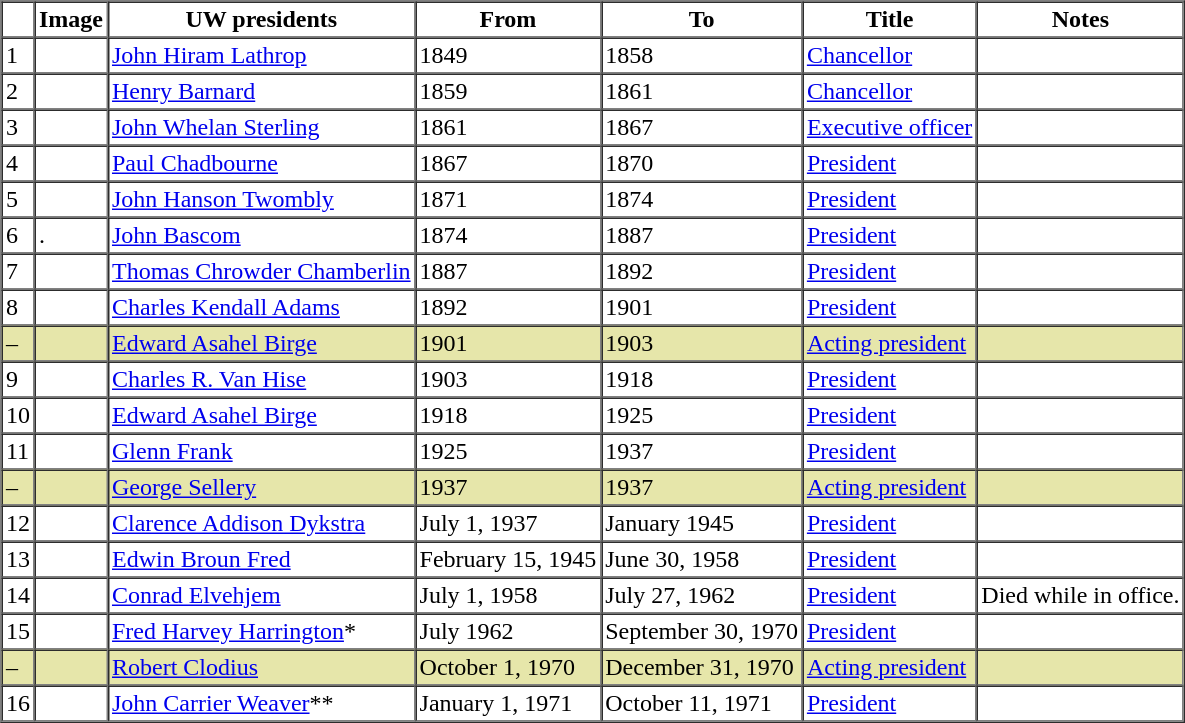<table border="1" cellspacing="0" cellpadding="2">
<tr>
<th></th>
<th>Image</th>
<th>UW presidents</th>
<th>From</th>
<th>To</th>
<th>Title</th>
<th>Notes</th>
</tr>
<tr>
<td>1</td>
<td></td>
<td><a href='#'>John Hiram Lathrop</a></td>
<td>1849</td>
<td>1858</td>
<td><a href='#'>Chancellor</a></td>
<td></td>
</tr>
<tr>
<td>2</td>
<td></td>
<td><a href='#'>Henry Barnard</a></td>
<td>1859</td>
<td>1861</td>
<td><a href='#'>Chancellor</a></td>
<td></td>
</tr>
<tr>
<td>3</td>
<td></td>
<td><a href='#'>John Whelan Sterling</a></td>
<td>1861</td>
<td>1867</td>
<td><a href='#'>Executive officer</a></td>
<td></td>
</tr>
<tr>
<td>4</td>
<td></td>
<td><a href='#'>Paul Chadbourne</a></td>
<td>1867</td>
<td>1870</td>
<td><a href='#'>President</a></td>
<td></td>
</tr>
<tr>
<td>5</td>
<td></td>
<td><a href='#'>John Hanson Twombly</a></td>
<td>1871</td>
<td>1874</td>
<td><a href='#'>President</a></td>
<td></td>
</tr>
<tr>
<td>6</td>
<td>. </td>
<td><a href='#'>John Bascom</a></td>
<td>1874</td>
<td>1887</td>
<td><a href='#'>President</a></td>
<td></td>
</tr>
<tr>
<td>7</td>
<td></td>
<td><a href='#'>Thomas Chrowder Chamberlin</a></td>
<td>1887</td>
<td>1892</td>
<td><a href='#'>President</a></td>
<td></td>
</tr>
<tr>
<td>8</td>
<td></td>
<td><a href='#'>Charles Kendall Adams</a></td>
<td>1892</td>
<td>1901</td>
<td><a href='#'>President</a></td>
<td></td>
</tr>
<tr bgcolor="#e6e6aa">
<td>–</td>
<td></td>
<td><a href='#'>Edward Asahel Birge</a></td>
<td>1901</td>
<td>1903</td>
<td><a href='#'>Acting president</a></td>
<td></td>
</tr>
<tr>
<td>9</td>
<td></td>
<td><a href='#'>Charles R. Van Hise</a></td>
<td>1903</td>
<td>1918</td>
<td><a href='#'>President</a></td>
<td></td>
</tr>
<tr>
<td>10</td>
<td></td>
<td><a href='#'>Edward Asahel Birge</a></td>
<td>1918</td>
<td>1925</td>
<td><a href='#'>President</a></td>
<td></td>
</tr>
<tr>
<td>11</td>
<td></td>
<td><a href='#'>Glenn Frank</a></td>
<td>1925</td>
<td>1937</td>
<td><a href='#'>President</a></td>
<td></td>
</tr>
<tr bgcolor="#e6e6aa">
<td>–</td>
<td></td>
<td><a href='#'>George Sellery</a></td>
<td>1937</td>
<td>1937</td>
<td><a href='#'>Acting president</a></td>
<td></td>
</tr>
<tr>
<td>12</td>
<td></td>
<td><a href='#'>Clarence Addison Dykstra</a></td>
<td>July 1, 1937</td>
<td>January 1945</td>
<td><a href='#'>President</a></td>
<td></td>
</tr>
<tr>
<td>13</td>
<td></td>
<td><a href='#'>Edwin Broun Fred</a></td>
<td>February 15, 1945</td>
<td>June 30, 1958</td>
<td><a href='#'>President</a></td>
<td></td>
</tr>
<tr>
<td>14</td>
<td></td>
<td><a href='#'>Conrad Elvehjem</a></td>
<td>July 1, 1958</td>
<td>July 27, 1962</td>
<td><a href='#'>President</a></td>
<td>Died while in office.</td>
</tr>
<tr>
<td>15</td>
<td></td>
<td><a href='#'>Fred Harvey Harrington</a>*</td>
<td>July 1962</td>
<td>September 30, 1970</td>
<td><a href='#'>President</a></td>
<td></td>
</tr>
<tr bgcolor="#e6e6aa">
<td>–</td>
<td></td>
<td><a href='#'>Robert Clodius</a></td>
<td>October 1, 1970</td>
<td>December 31, 1970</td>
<td><a href='#'>Acting president</a></td>
<td></td>
</tr>
<tr>
<td>16</td>
<td></td>
<td><a href='#'>John Carrier Weaver</a>**</td>
<td>January 1, 1971</td>
<td>October 11, 1971</td>
<td><a href='#'>President</a></td>
<td></td>
</tr>
<tr>
</tr>
</table>
